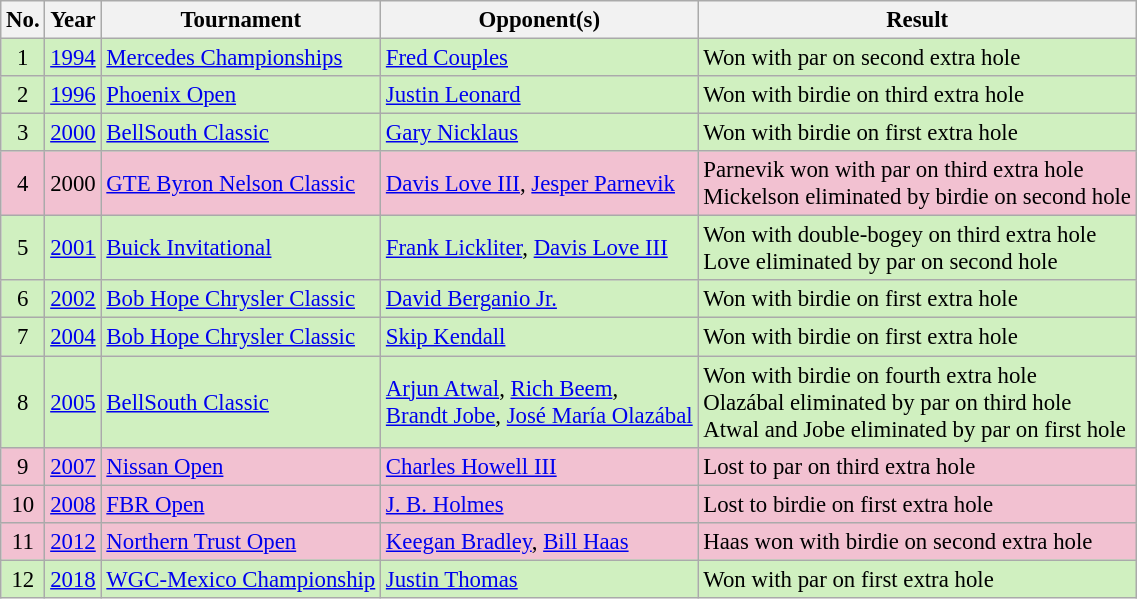<table class="wikitable" style="font-size:95%;">
<tr>
<th>No.</th>
<th>Year</th>
<th>Tournament</th>
<th>Opponent(s)</th>
<th>Result</th>
</tr>
<tr style="background:#d0f0c0;">
<td align=center>1</td>
<td><a href='#'>1994</a></td>
<td><a href='#'>Mercedes Championships</a></td>
<td> <a href='#'>Fred Couples</a></td>
<td>Won with par on second extra hole</td>
</tr>
<tr style="background:#d0f0c0;">
<td align=center>2</td>
<td><a href='#'>1996</a></td>
<td><a href='#'>Phoenix Open</a></td>
<td> <a href='#'>Justin Leonard</a></td>
<td>Won with birdie on third extra hole</td>
</tr>
<tr style="background:#d0f0c0;">
<td align=center>3</td>
<td><a href='#'>2000</a></td>
<td><a href='#'>BellSouth Classic</a></td>
<td> <a href='#'>Gary Nicklaus</a></td>
<td>Won with birdie on first extra hole</td>
</tr>
<tr style="background:#F2C1D1;">
<td align=center>4</td>
<td>2000</td>
<td><a href='#'>GTE Byron Nelson Classic</a></td>
<td> <a href='#'>Davis Love III</a>,  <a href='#'>Jesper Parnevik</a></td>
<td>Parnevik won with par on third extra hole<br>Mickelson eliminated by birdie on second hole</td>
</tr>
<tr style="background:#d0f0c0;">
<td align=center>5</td>
<td><a href='#'>2001</a></td>
<td><a href='#'>Buick Invitational</a></td>
<td> <a href='#'>Frank Lickliter</a>,  <a href='#'>Davis Love III</a></td>
<td>Won with double-bogey on third extra hole<br>Love eliminated by par on second hole</td>
</tr>
<tr style="background:#d0f0c0;">
<td align=center>6</td>
<td><a href='#'>2002</a></td>
<td><a href='#'>Bob Hope Chrysler Classic</a></td>
<td> <a href='#'>David Berganio Jr.</a></td>
<td>Won with birdie on first extra hole</td>
</tr>
<tr style="background:#d0f0c0;">
<td align=center>7</td>
<td><a href='#'>2004</a></td>
<td><a href='#'>Bob Hope Chrysler Classic</a></td>
<td> <a href='#'>Skip Kendall</a></td>
<td>Won with birdie on first extra hole</td>
</tr>
<tr style="background:#d0f0c0;">
<td align=center>8</td>
<td><a href='#'>2005</a></td>
<td><a href='#'>BellSouth Classic</a></td>
<td> <a href='#'>Arjun Atwal</a>,  <a href='#'>Rich Beem</a>,<br> <a href='#'>Brandt Jobe</a>,  <a href='#'>José María Olazábal</a></td>
<td>Won with birdie on fourth extra hole<br>Olazábal eliminated by par on third hole<br>Atwal and Jobe eliminated by par on first hole</td>
</tr>
<tr style="background:#F2C1D1;">
<td align=center>9</td>
<td><a href='#'>2007</a></td>
<td><a href='#'>Nissan Open</a></td>
<td> <a href='#'>Charles Howell III</a></td>
<td>Lost to par on third extra hole</td>
</tr>
<tr style="background:#F2C1D1;">
<td align=center>10</td>
<td><a href='#'>2008</a></td>
<td><a href='#'>FBR Open</a></td>
<td> <a href='#'>J. B. Holmes</a></td>
<td>Lost to birdie on first extra hole</td>
</tr>
<tr style="background:#F2C1D1;">
<td align=center>11</td>
<td><a href='#'>2012</a></td>
<td><a href='#'>Northern Trust Open</a></td>
<td> <a href='#'>Keegan Bradley</a>,  <a href='#'>Bill Haas</a></td>
<td>Haas won with birdie on second extra hole</td>
</tr>
<tr style="background:#d0f0c0;">
<td align=center>12</td>
<td><a href='#'>2018</a></td>
<td><a href='#'>WGC-Mexico Championship</a></td>
<td> <a href='#'>Justin Thomas</a></td>
<td>Won with par on first extra hole</td>
</tr>
</table>
